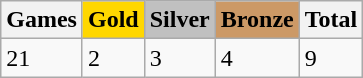<table class="wikitable">
<tr>
<th>Games</th>
<th style="background:gold">Gold</th>
<th style="background:silver">Silver</th>
<th style="background:#c96">Bronze</th>
<th>Total</th>
</tr>
<tr>
<td>21</td>
<td>2</td>
<td>3</td>
<td>4</td>
<td>9</td>
</tr>
</table>
